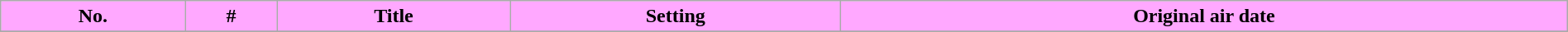<table class="wikitable" style="width:100%;">
<tr style="color:black">
<th style="background: #FFA8FF;">No.</th>
<th style="background: #FFA8FF;">#</th>
<th style="background: #FFA8FF;">Title</th>
<th style="background: #FFA8FF;">Setting</th>
<th style="background: #FFA8FF;">Original air date</th>
</tr>
<tr>
</tr>
</table>
